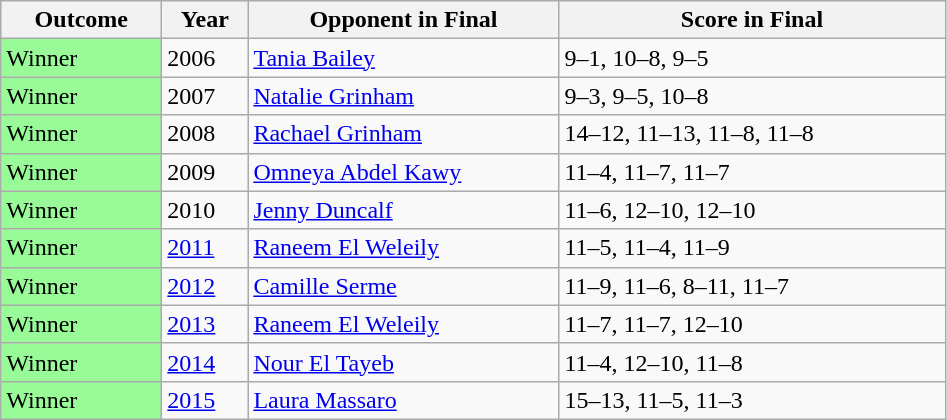<table class="sortable wikitable">
<tr>
<th width="100">Outcome</th>
<th width="50">Year</th>
<th width="200">Opponent in Final</th>
<th width="250">Score in Final</th>
</tr>
<tr>
<td bgcolor="98FB98">Winner</td>
<td>2006</td>
<td>   <a href='#'>Tania Bailey</a></td>
<td>9–1, 10–8, 9–5</td>
</tr>
<tr>
<td bgcolor="98FB98">Winner</td>
<td>2007</td>
<td>   <a href='#'>Natalie Grinham</a></td>
<td>9–3, 9–5, 10–8</td>
</tr>
<tr>
<td bgcolor="98FB98">Winner</td>
<td>2008</td>
<td>   <a href='#'>Rachael Grinham</a></td>
<td>14–12, 11–13, 11–8, 11–8</td>
</tr>
<tr>
<td bgcolor="98FB98">Winner</td>
<td>2009</td>
<td>   <a href='#'>Omneya Abdel Kawy</a></td>
<td>11–4, 11–7, 11–7</td>
</tr>
<tr>
<td bgcolor="98FB98">Winner</td>
<td>2010</td>
<td>   <a href='#'>Jenny Duncalf</a></td>
<td>11–6, 12–10, 12–10</td>
</tr>
<tr>
<td bgcolor="98FB98">Winner</td>
<td><a href='#'>2011</a></td>
<td>   <a href='#'>Raneem El Weleily</a></td>
<td>11–5, 11–4, 11–9</td>
</tr>
<tr>
<td bgcolor="98FB98">Winner</td>
<td><a href='#'>2012</a></td>
<td>   <a href='#'>Camille Serme</a></td>
<td>11–9, 11–6, 8–11, 11–7</td>
</tr>
<tr>
<td bgcolor="98FB98">Winner</td>
<td><a href='#'>2013</a></td>
<td>   <a href='#'>Raneem El Weleily</a></td>
<td>11–7, 11–7, 12–10</td>
</tr>
<tr>
<td bgcolor="98FB98">Winner</td>
<td><a href='#'>2014</a></td>
<td>   <a href='#'>Nour El Tayeb</a></td>
<td>11–4, 12–10, 11–8</td>
</tr>
<tr>
<td bgcolor="98FB98">Winner</td>
<td><a href='#'>2015</a></td>
<td> <a href='#'>Laura Massaro</a></td>
<td>15–13, 11–5, 11–3</td>
</tr>
</table>
